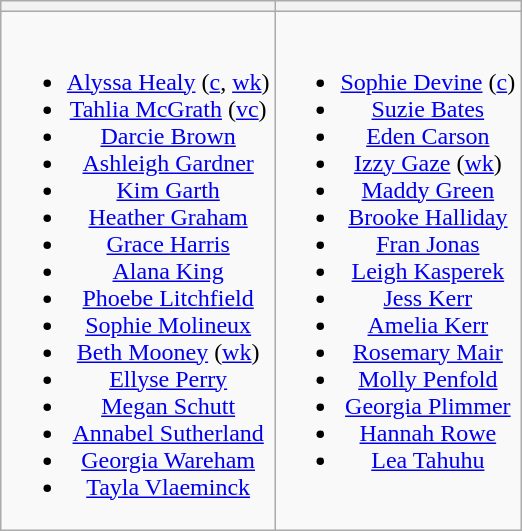<table class="wikitable" style="text-align:center; margin:auto">
<tr>
<th></th>
<th></th>
</tr>
<tr style="vertical-align:top">
<td><br><ul><li><a href='#'>Alyssa Healy</a> (<a href='#'>c</a>, <a href='#'>wk</a>)</li><li><a href='#'>Tahlia McGrath</a> (<a href='#'>vc</a>)</li><li><a href='#'>Darcie Brown</a></li><li><a href='#'>Ashleigh Gardner</a></li><li><a href='#'>Kim Garth</a></li><li><a href='#'>Heather Graham</a></li><li><a href='#'>Grace Harris</a></li><li><a href='#'>Alana King</a></li><li><a href='#'>Phoebe Litchfield</a></li><li><a href='#'>Sophie Molineux</a></li><li><a href='#'>Beth Mooney</a> (<a href='#'>wk</a>)</li><li><a href='#'>Ellyse Perry</a></li><li><a href='#'>Megan Schutt</a></li><li><a href='#'>Annabel Sutherland</a></li><li><a href='#'>Georgia Wareham</a></li><li><a href='#'>Tayla Vlaeminck</a></li></ul></td>
<td><br><ul><li><a href='#'>Sophie Devine</a> (<a href='#'>c</a>)</li><li><a href='#'>Suzie Bates</a></li><li><a href='#'>Eden Carson</a></li><li><a href='#'>Izzy Gaze</a> (<a href='#'>wk</a>)</li><li><a href='#'>Maddy Green</a></li><li><a href='#'>Brooke Halliday</a></li><li><a href='#'>Fran Jonas</a></li><li><a href='#'>Leigh Kasperek</a></li><li><a href='#'>Jess Kerr</a></li><li><a href='#'>Amelia Kerr</a></li><li><a href='#'>Rosemary Mair</a></li><li><a href='#'>Molly Penfold</a></li><li><a href='#'>Georgia Plimmer</a></li><li><a href='#'>Hannah Rowe</a></li><li><a href='#'>Lea Tahuhu</a></li></ul></td>
</tr>
</table>
